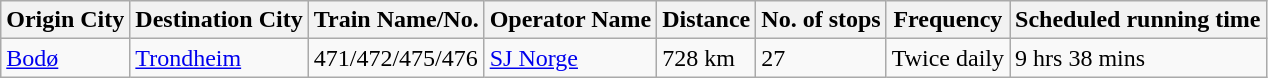<table class="wikitable sortable" width= align=>
<tr>
<th>Origin City</th>
<th>Destination City</th>
<th>Train Name/No.</th>
<th>Operator Name</th>
<th>Distance</th>
<th>No. of stops</th>
<th>Frequency</th>
<th data-sort-type="number">Scheduled running time</th>
</tr>
<tr>
<td><a href='#'>Bodø</a></td>
<td><a href='#'>Trondheim</a></td>
<td>471/472/475/476</td>
<td><a href='#'>SJ Norge</a></td>
<td>728 km</td>
<td>27</td>
<td>Twice daily</td>
<td>9 hrs 38 mins</td>
</tr>
</table>
